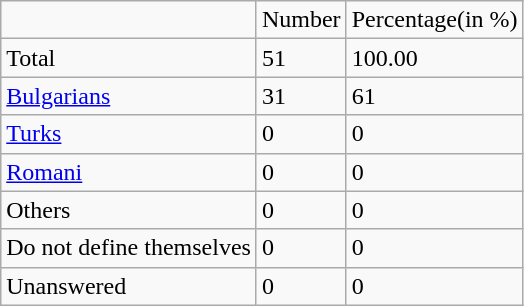<table class="wikitable">
<tr>
<td></td>
<td>Number</td>
<td>Percentage(in %)</td>
</tr>
<tr>
<td>Total</td>
<td>51</td>
<td>100.00</td>
</tr>
<tr>
<td><a href='#'>Bulgarians</a></td>
<td>31</td>
<td>61</td>
</tr>
<tr>
<td><a href='#'>Turks</a></td>
<td>0</td>
<td>0</td>
</tr>
<tr>
<td><a href='#'>Romani</a></td>
<td>0</td>
<td>0</td>
</tr>
<tr>
<td>Others</td>
<td>0</td>
<td>0</td>
</tr>
<tr>
<td>Do not define themselves</td>
<td>0</td>
<td>0</td>
</tr>
<tr>
<td>Unanswered</td>
<td>0</td>
<td>0</td>
</tr>
</table>
